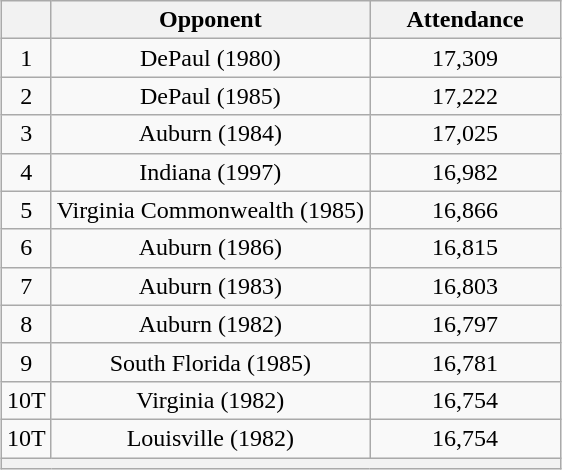<table class="wikitable" style="margin: 1em auto 1em auto; text-align: center">
<tr>
<th></th>
<th>Opponent</th>
<th style="width:120px">Attendance</th>
</tr>
<tr>
<td>1</td>
<td>DePaul (1980)</td>
<td>17,309</td>
</tr>
<tr>
<td>2</td>
<td>DePaul (1985)</td>
<td>17,222</td>
</tr>
<tr>
<td>3</td>
<td>Auburn (1984)</td>
<td>17,025</td>
</tr>
<tr>
<td>4</td>
<td>Indiana (1997)</td>
<td>16,982</td>
</tr>
<tr>
<td>5</td>
<td>Virginia Commonwealth (1985)</td>
<td>16,866</td>
</tr>
<tr>
<td>6</td>
<td>Auburn (1986)</td>
<td>16,815</td>
</tr>
<tr>
<td>7</td>
<td>Auburn (1983)</td>
<td>16,803</td>
</tr>
<tr>
<td>8</td>
<td>Auburn (1982)</td>
<td>16,797</td>
</tr>
<tr>
<td>9</td>
<td>South Florida (1985)</td>
<td>16,781</td>
</tr>
<tr>
<td>10T</td>
<td>Virginia (1982)</td>
<td>16,754</td>
</tr>
<tr>
<td>10T</td>
<td>Louisville (1982)</td>
<td>16,754</td>
</tr>
<tr>
<th colspan="3"></th>
</tr>
</table>
